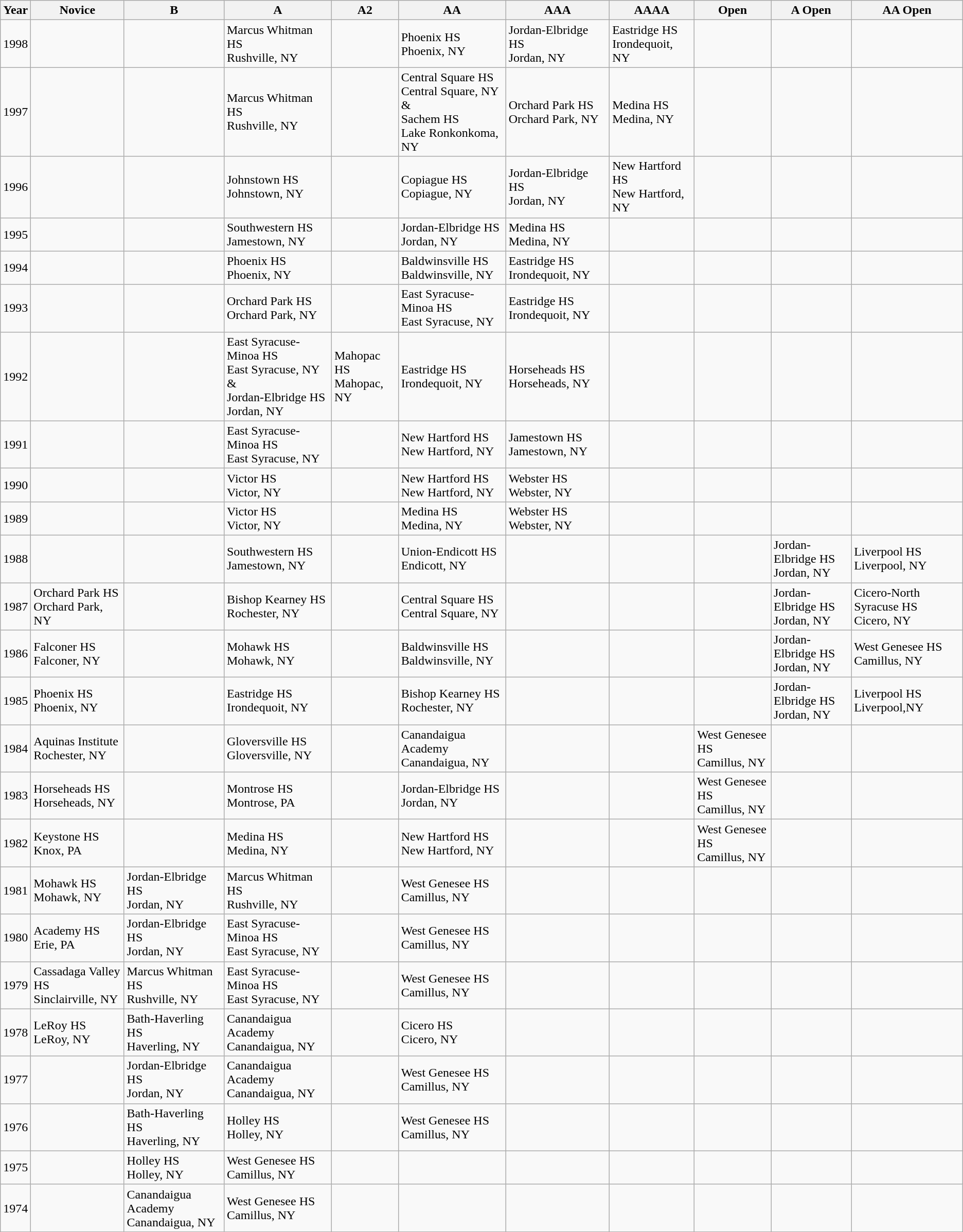<table class="wikitable">
<tr>
<th>Year</th>
<th>Novice</th>
<th>B</th>
<th>A</th>
<th>A2</th>
<th>AA</th>
<th>AAA</th>
<th>AAAA</th>
<th>Open</th>
<th>A Open</th>
<th>AA Open</th>
</tr>
<tr>
<td>1998</td>
<td></td>
<td></td>
<td>Marcus Whitman HS<br>Rushville, NY</td>
<td></td>
<td>Phoenix HS<br>Phoenix, NY</td>
<td>Jordan-Elbridge HS<br>Jordan, NY</td>
<td>Eastridge HS<br>Irondequoit, NY</td>
<td></td>
<td></td>
<td></td>
</tr>
<tr>
<td>1997</td>
<td></td>
<td></td>
<td>Marcus Whitman HS<br>Rushville, NY</td>
<td></td>
<td>Central Square HS<br>Central Square, NY<br>&<br>Sachem HS<br>Lake Ronkonkoma, NY</td>
<td>Orchard Park HS<br>Orchard Park, NY</td>
<td>Medina HS<br>Medina, NY</td>
<td></td>
<td></td>
<td></td>
</tr>
<tr>
<td>1996</td>
<td></td>
<td></td>
<td>Johnstown HS<br>Johnstown, NY</td>
<td></td>
<td>Copiague HS<br>Copiague, NY</td>
<td>Jordan-Elbridge HS<br>Jordan, NY</td>
<td>New Hartford HS<br>New Hartford, NY</td>
<td></td>
<td></td>
<td></td>
</tr>
<tr>
<td>1995</td>
<td></td>
<td></td>
<td>Southwestern HS<br>Jamestown, NY</td>
<td></td>
<td>Jordan-Elbridge HS<br>Jordan, NY</td>
<td>Medina HS<br>Medina, NY</td>
<td></td>
<td></td>
<td></td>
<td></td>
</tr>
<tr>
<td>1994</td>
<td></td>
<td></td>
<td>Phoenix HS<br>Phoenix, NY</td>
<td></td>
<td>Baldwinsville HS<br>Baldwinsville, NY</td>
<td>Eastridge HS<br>Irondequoit, NY</td>
<td></td>
<td></td>
<td></td>
<td></td>
</tr>
<tr>
<td>1993</td>
<td></td>
<td></td>
<td>Orchard Park HS<br>Orchard Park, NY</td>
<td></td>
<td>East Syracuse-Minoa HS<br>East Syracuse, NY</td>
<td>Eastridge HS<br>Irondequoit, NY</td>
<td></td>
<td></td>
<td></td>
<td></td>
</tr>
<tr>
<td>1992</td>
<td></td>
<td></td>
<td>East Syracuse- Minoa HS<br>East Syracuse, NY<br>&<br>Jordan-Elbridge HS<br>Jordan, NY</td>
<td>Mahopac HS<br>Mahopac, NY</td>
<td>Eastridge HS<br>Irondequoit, NY</td>
<td>Horseheads HS<br>Horseheads, NY</td>
<td></td>
<td></td>
<td></td>
<td></td>
</tr>
<tr>
<td>1991</td>
<td></td>
<td></td>
<td>East Syracuse-Minoa HS<br>East Syracuse, NY</td>
<td></td>
<td>New Hartford HS<br>New Hartford, NY</td>
<td>Jamestown HS<br>Jamestown, NY</td>
<td></td>
<td></td>
<td></td>
<td></td>
</tr>
<tr>
<td>1990</td>
<td></td>
<td></td>
<td>Victor HS<br>Victor, NY</td>
<td></td>
<td>New Hartford HS<br>New Hartford, NY</td>
<td>Webster HS<br>Webster, NY</td>
<td></td>
<td></td>
<td></td>
<td></td>
</tr>
<tr>
<td>1989</td>
<td></td>
<td></td>
<td>Victor HS<br>Victor, NY</td>
<td></td>
<td>Medina HS<br>Medina, NY</td>
<td>Webster HS Webster, NY</td>
<td></td>
<td></td>
<td></td>
<td></td>
</tr>
<tr>
<td>1988</td>
<td></td>
<td></td>
<td>Southwestern HS<br>Jamestown, NY</td>
<td></td>
<td>Union-Endicott HS<br>Endicott, NY</td>
<td></td>
<td></td>
<td></td>
<td>Jordan-Elbridge HS<br>Jordan, NY</td>
<td>Liverpool HS<br>Liverpool, NY</td>
</tr>
<tr>
<td>1987</td>
<td>Orchard Park HS<br>Orchard Park, NY</td>
<td></td>
<td>Bishop Kearney HS<br>Rochester, NY</td>
<td></td>
<td>Central Square HS<br>Central Square, NY</td>
<td></td>
<td></td>
<td></td>
<td>Jordan-Elbridge HS<br>Jordan, NY</td>
<td>Cicero-North Syracuse HS<br>Cicero, NY</td>
</tr>
<tr>
<td>1986</td>
<td>Falconer HS<br>Falconer, NY</td>
<td></td>
<td>Mohawk HS<br>Mohawk, NY</td>
<td></td>
<td>Baldwinsville HS<br>Baldwinsville, NY</td>
<td></td>
<td></td>
<td></td>
<td>Jordan-Elbridge HS<br>Jordan, NY</td>
<td>West Genesee HS<br>Camillus, NY</td>
</tr>
<tr>
<td>1985</td>
<td>Phoenix HS<br>Phoenix, NY</td>
<td></td>
<td>Eastridge HS<br>Irondequoit, NY</td>
<td></td>
<td>Bishop Kearney HS<br>Rochester, NY</td>
<td></td>
<td></td>
<td></td>
<td>Jordan-Elbridge HS<br>Jordan, NY</td>
<td>Liverpool HS<br>Liverpool,NY</td>
</tr>
<tr>
<td>1984</td>
<td>Aquinas Institute<br>Rochester, NY</td>
<td></td>
<td>Gloversville HS<br>Gloversville, NY</td>
<td></td>
<td>Canandaigua Academy<br>Canandaigua, NY</td>
<td></td>
<td></td>
<td>West Genesee HS<br>Camillus, NY</td>
<td></td>
<td></td>
</tr>
<tr>
<td>1983</td>
<td>Horseheads HS<br>Horseheads, NY</td>
<td></td>
<td>Montrose HS<br>Montrose, PA</td>
<td></td>
<td>Jordan-Elbridge HS<br>Jordan, NY</td>
<td></td>
<td></td>
<td>West Genesee HS<br>Camillus, NY</td>
<td></td>
<td></td>
</tr>
<tr>
<td>1982</td>
<td>Keystone HS<br>Knox, PA</td>
<td></td>
<td>Medina HS<br>Medina, NY</td>
<td></td>
<td>New Hartford HS<br>New Hartford, NY</td>
<td></td>
<td></td>
<td>West Genesee HS<br>Camillus, NY</td>
<td></td>
<td></td>
</tr>
<tr>
<td>1981</td>
<td>Mohawk HS<br>Mohawk, NY</td>
<td>Jordan-Elbridge HS<br>Jordan, NY</td>
<td>Marcus Whitman HS<br>Rushville, NY</td>
<td></td>
<td>West Genesee HS<br>Camillus, NY</td>
<td></td>
<td></td>
<td></td>
<td></td>
<td></td>
</tr>
<tr>
<td>1980</td>
<td>Academy HS<br>Erie, PA</td>
<td>Jordan-Elbridge HS<br>Jordan, NY</td>
<td>East Syracuse-Minoa HS<br>East Syracuse, NY</td>
<td></td>
<td>West Genesee HS<br>Camillus, NY</td>
<td></td>
<td></td>
<td></td>
<td></td>
<td></td>
</tr>
<tr>
<td>1979</td>
<td>Cassadaga Valley HS<br>Sinclairville, NY</td>
<td>Marcus Whitman HS<br>Rushville, NY</td>
<td>East Syracuse-Minoa HS<br>East Syracuse, NY</td>
<td></td>
<td>West Genesee HS<br>Camillus, NY</td>
<td></td>
<td></td>
<td></td>
<td></td>
<td></td>
</tr>
<tr>
<td>1978</td>
<td>LeRoy HS<br>LeRoy, NY</td>
<td>Bath-Haverling HS<br>Haverling, NY</td>
<td>Canandaigua Academy<br>Canandaigua, NY</td>
<td></td>
<td>Cicero HS<br>Cicero, NY</td>
<td></td>
<td></td>
<td></td>
<td></td>
<td></td>
</tr>
<tr>
<td>1977</td>
<td></td>
<td>Jordan-Elbridge HS<br>Jordan, NY</td>
<td>Canandaigua Academy<br>Canandaigua, NY</td>
<td></td>
<td>West Genesee HS<br>Camillus, NY</td>
<td></td>
<td></td>
<td></td>
<td></td>
<td></td>
</tr>
<tr>
<td>1976</td>
<td></td>
<td>Bath-Haverling HS<br>Haverling, NY</td>
<td>Holley HS<br>Holley, NY</td>
<td></td>
<td>West Genesee HS<br>Camillus, NY</td>
<td></td>
<td></td>
<td></td>
<td></td>
<td></td>
</tr>
<tr>
<td>1975</td>
<td></td>
<td>Holley HS<br>Holley, NY</td>
<td>West Genesee HS<br>Camillus, NY</td>
<td></td>
<td></td>
<td></td>
<td></td>
<td></td>
<td></td>
<td></td>
</tr>
<tr>
<td>1974</td>
<td></td>
<td>Canandaigua Academy<br>Canandaigua, NY</td>
<td>West Genesee HS<br>Camillus, NY</td>
<td></td>
<td></td>
<td></td>
<td></td>
<td></td>
<td></td>
</tr>
</table>
